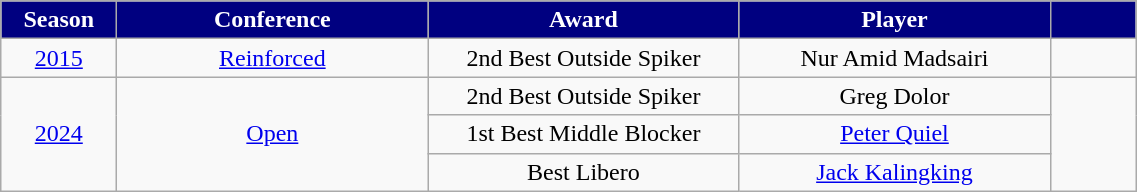<table class="wikitable">
<tr>
<th width=70px style="background: #000080; color: #FFFFFF; text-align: center">Season</th>
<th width=200px style="background: #000080; color: #FFFFFF;">Conference</th>
<th width=200px style="background: #000080; color: #FFFFFF;">Award</th>
<th width=200px style="background: #000080; color: #FFFFFF;">Player</th>
<th width=50px style="background: #000080; color: #FFFFFF;"></th>
</tr>
<tr style="text-align:center;">
<td rowspan=1><a href='#'>2015</a></td>
<td><a href='#'>Reinforced</a></td>
<td>2nd Best Outside Spiker</td>
<td>Nur Amid Madsairi</td>
<td></td>
</tr>
<tr align=center>
<td rowspan=3><a href='#'>2024</a></td>
<td rowspan=3><a href='#'>Open</a></td>
<td>2nd Best Outside Spiker</td>
<td>Greg Dolor</td>
<td rowspan=3></td>
</tr>
<tr align=center>
<td>1st Best Middle Blocker</td>
<td><a href='#'>Peter Quiel</a></td>
</tr>
<tr align=center>
<td>Best Libero</td>
<td><a href='#'>Jack Kalingking</a></td>
</tr>
</table>
